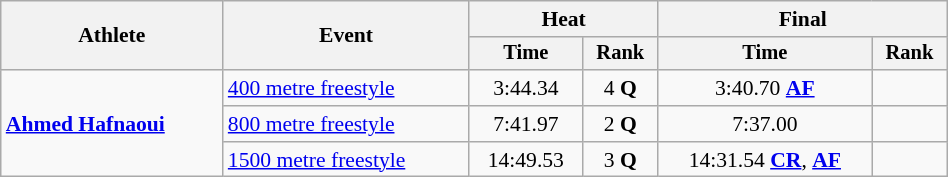<table class="wikitable" style="text-align:center; font-size:90%; width:50%;">
<tr>
<th rowspan="2">Athlete</th>
<th rowspan="2">Event</th>
<th colspan="2">Heat</th>
<th colspan="2">Final</th>
</tr>
<tr style="font-size:95%">
<th>Time</th>
<th>Rank</th>
<th>Time</th>
<th>Rank</th>
</tr>
<tr>
<td align=left rowspan=3><strong><a href='#'>Ahmed Hafnaoui</a></strong></td>
<td align=left><a href='#'>400 metre freestyle</a></td>
<td>3:44.34</td>
<td>4 <strong>Q</strong></td>
<td>3:40.70 <strong><a href='#'>AF</a></strong></td>
<td></td>
</tr>
<tr>
<td align=left><a href='#'>800 metre freestyle</a></td>
<td>7:41.97</td>
<td>2 <strong>Q</strong></td>
<td>7:37.00</td>
<td></td>
</tr>
<tr>
<td align=left><a href='#'>1500 metre freestyle</a></td>
<td>14:49.53</td>
<td>3 <strong>Q</strong></td>
<td>14:31.54 <strong><a href='#'>CR</a></strong>, <strong><a href='#'>AF</a></strong></td>
<td></td>
</tr>
</table>
